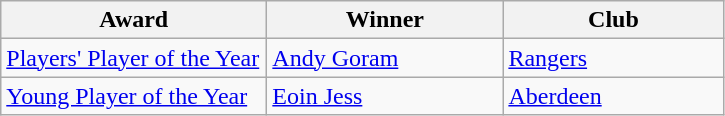<table class="wikitable">
<tr>
<th width=170>Award</th>
<th width=150>Winner</th>
<th width=140>Club</th>
</tr>
<tr>
<td><a href='#'>Players' Player of the Year</a></td>
<td> <a href='#'>Andy Goram</a></td>
<td><a href='#'>Rangers</a></td>
</tr>
<tr>
<td><a href='#'>Young Player of the Year</a></td>
<td> <a href='#'>Eoin Jess</a></td>
<td><a href='#'>Aberdeen</a></td>
</tr>
</table>
